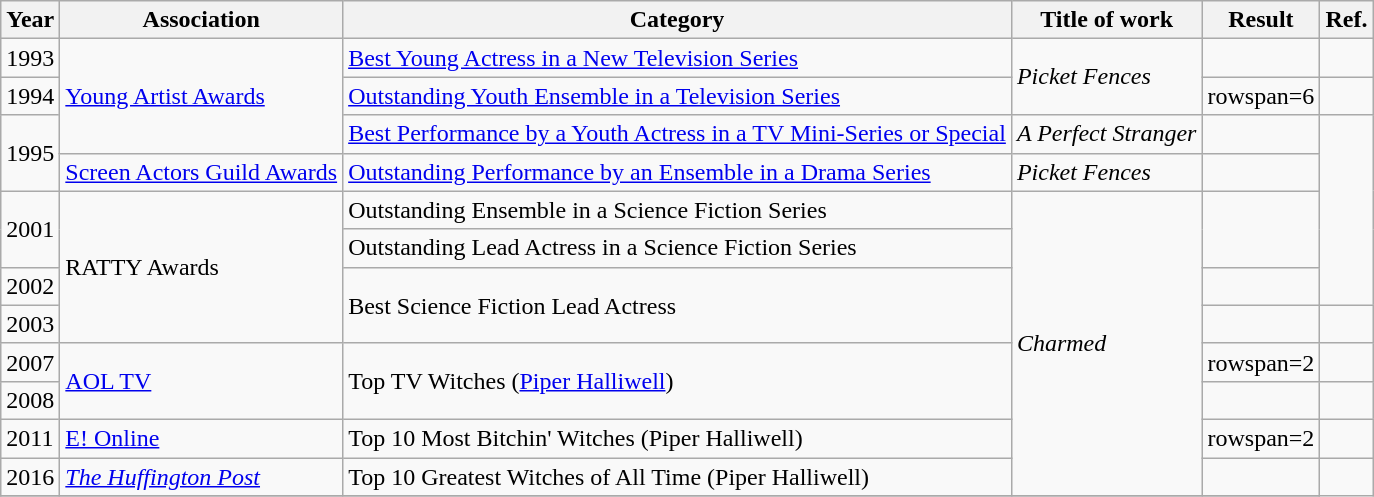<table class="wikitable sortable">
<tr>
<th>Year</th>
<th>Association</th>
<th>Category</th>
<th>Title of work</th>
<th>Result</th>
<th class="unsortable">Ref.</th>
</tr>
<tr>
<td>1993</td>
<td rowspan=3><a href='#'>Young Artist Awards</a></td>
<td><a href='#'>Best Young Actress in a New Television Series</a></td>
<td rowspan=2><em>Picket Fences</em></td>
<td></td>
<td></td>
</tr>
<tr>
<td>1994</td>
<td><a href='#'>Outstanding Youth Ensemble in a Television Series</a></td>
<td>rowspan=6 </td>
<td></td>
</tr>
<tr>
<td rowspan=2>1995</td>
<td><a href='#'>Best Performance by a Youth Actress in a TV Mini-Series or Special</a></td>
<td><em>A Perfect Stranger</em></td>
<td></td>
</tr>
<tr>
<td><a href='#'>Screen Actors Guild Awards</a></td>
<td><a href='#'>Outstanding Performance by an Ensemble in a Drama Series</a></td>
<td><em>Picket Fences</em></td>
<td></td>
</tr>
<tr>
<td rowspan=2>2001</td>
<td rowspan=4>RATTY Awards</td>
<td>Outstanding Ensemble in a Science Fiction Series</td>
<td rowspan=8><em>Charmed</em></td>
<td rowspan=2></td>
</tr>
<tr>
<td>Outstanding Lead Actress in a Science Fiction Series</td>
</tr>
<tr>
<td>2002</td>
<td rowspan=2>Best Science Fiction Lead Actress</td>
<td></td>
</tr>
<tr>
<td>2003</td>
<td></td>
<td></td>
</tr>
<tr>
<td>2007</td>
<td rowspan=2><a href='#'>AOL TV</a></td>
<td rowspan=2>Top TV Witches (<a href='#'>Piper Halliwell</a>)</td>
<td>rowspan=2 </td>
<td></td>
</tr>
<tr>
<td>2008</td>
<td></td>
</tr>
<tr>
<td>2011</td>
<td><a href='#'>E! Online</a></td>
<td>Top 10 Most Bitchin' Witches (Piper Halliwell)</td>
<td>rowspan=2 </td>
<td></td>
</tr>
<tr>
<td>2016</td>
<td><em><a href='#'>The Huffington Post</a></em></td>
<td>Top 10 Greatest Witches of All Time (Piper Halliwell)</td>
<td></td>
</tr>
<tr>
</tr>
</table>
